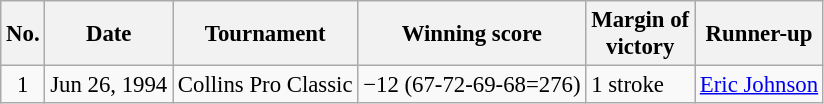<table class="wikitable" style="font-size:95%;">
<tr>
<th>No.</th>
<th>Date</th>
<th>Tournament</th>
<th>Winning score</th>
<th>Margin of<br>victory</th>
<th>Runner-up</th>
</tr>
<tr>
<td align=center>1</td>
<td align=right>Jun 26, 1994</td>
<td>Collins Pro Classic</td>
<td>−12 (67-72-69-68=276)</td>
<td>1 stroke</td>
<td> <a href='#'>Eric Johnson</a></td>
</tr>
</table>
